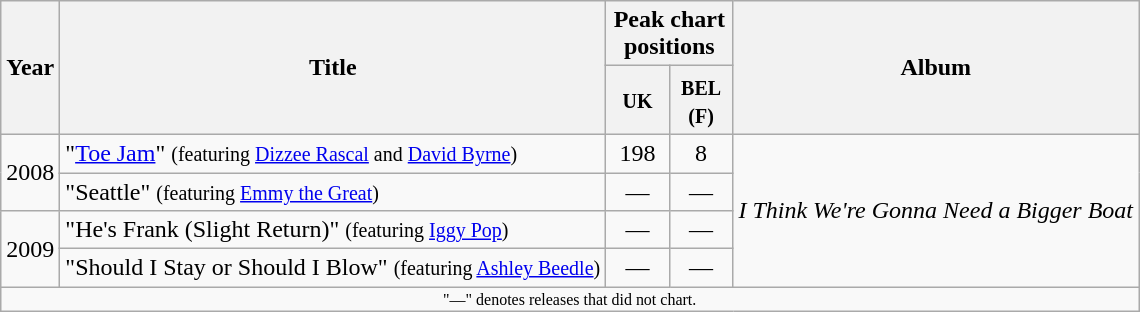<table class="wikitable" style="text-align:center;">
<tr>
<th rowspan="2">Year</th>
<th rowspan="2">Title</th>
<th colspan="2">Peak chart positions</th>
<th rowspan="2">Album</th>
</tr>
<tr style="line-height:1.2">
<th width="35"><small>UK<br></small></th>
<th width="35"><small>BEL<br>(F)<br></small></th>
</tr>
<tr>
<td rowspan="2">2008</td>
<td align="left">"<a href='#'>Toe Jam</a>" <small>(featuring <a href='#'>Dizzee Rascal</a> and <a href='#'>David Byrne</a>) </small></td>
<td style="text-align:center;">198</td>
<td style="text-align:center;">8</td>
<td rowspan="4"><em>I Think We're Gonna Need a Bigger Boat</em></td>
</tr>
<tr>
<td align="left">"Seattle" <small>(featuring <a href='#'>Emmy the Great</a>)</small></td>
<td style="text-align:center;">—</td>
<td style="text-align:center;">—</td>
</tr>
<tr>
<td rowspan="2">2009</td>
<td align="left">"He's Frank (Slight Return)" <small>(featuring <a href='#'>Iggy Pop</a>)</small></td>
<td style="text-align:center;">—</td>
<td style="text-align:center;">—</td>
</tr>
<tr>
<td align="left">"Should I Stay or Should I Blow" <small>(featuring <a href='#'>Ashley Beedle</a>)</small></td>
<td style="text-align:center;">—</td>
<td style="text-align:center;">—</td>
</tr>
<tr>
<td colspan="6" style="text-align:center; font-size:8pt;">"—" denotes releases that did not chart.</td>
</tr>
</table>
